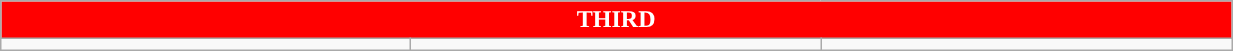<table class="wikitable collapsible collapsed" style="width:65%">
<tr>
<th colspan=6 ! style="color:white; background:red">THIRD</th>
</tr>
<tr>
<td></td>
<td></td>
<td></td>
</tr>
</table>
